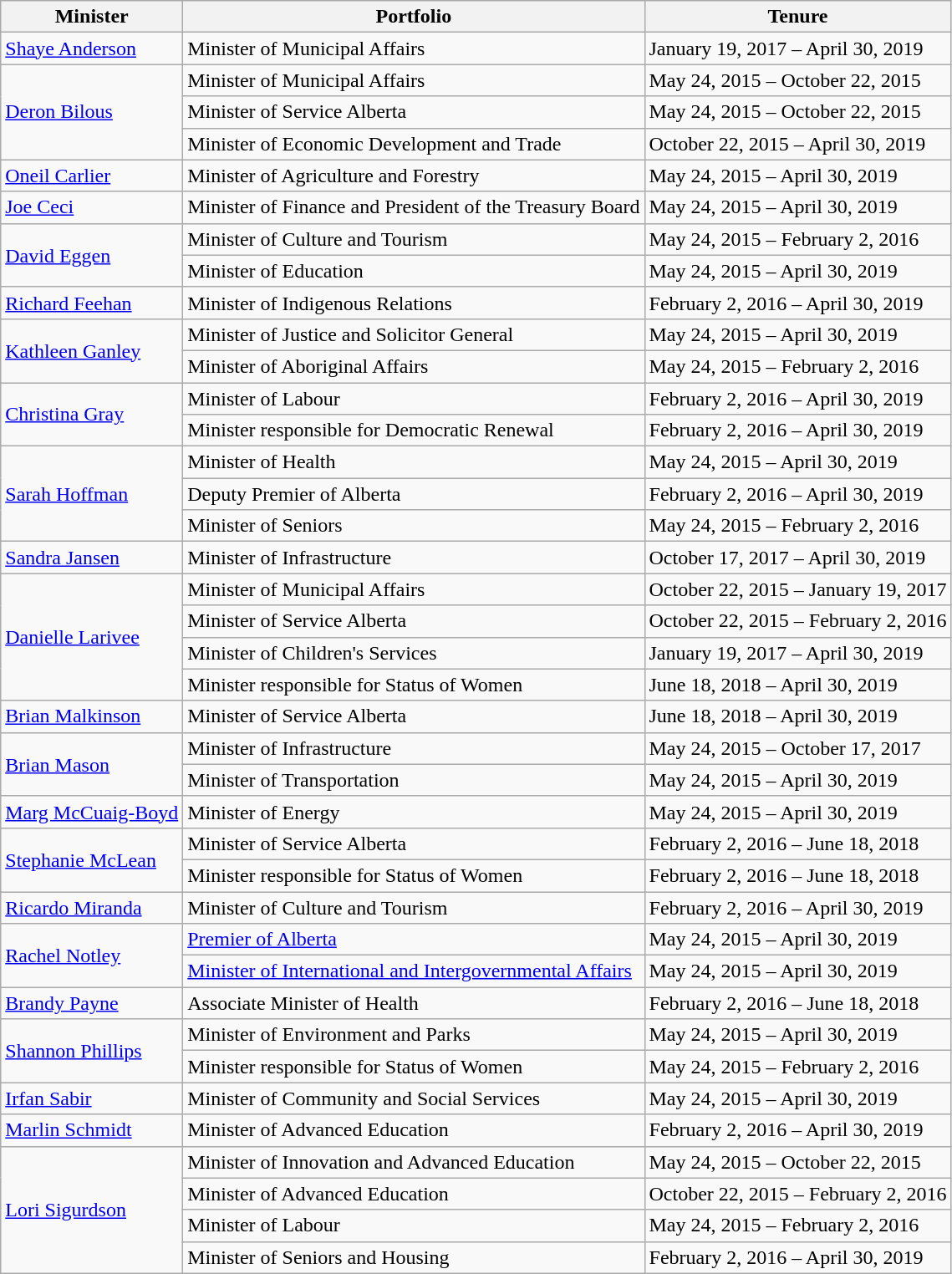<table class="wikitable">
<tr>
<th>Minister</th>
<th colspan="1">Portfolio</th>
<th>Tenure</th>
</tr>
<tr>
<td><a href='#'>Shaye Anderson</a></td>
<td rowspan="1">Minister of Municipal Affairs</td>
<td>January 19, 2017 – April 30, 2019</td>
</tr>
<tr>
<td rowspan="3"><a href='#'>Deron Bilous</a></td>
<td rowspan="1">Minister of Municipal Affairs</td>
<td>May 24, 2015 – October 22, 2015</td>
</tr>
<tr>
<td rowspan="1">Minister of Service Alberta</td>
<td>May 24, 2015 – October 22, 2015</td>
</tr>
<tr>
<td rowspan="1">Minister of Economic Development and Trade</td>
<td>October 22, 2015 – April 30, 2019</td>
</tr>
<tr>
<td><a href='#'>Oneil Carlier</a></td>
<td>Minister of Agriculture and Forestry</td>
<td>May 24, 2015 – April 30, 2019</td>
</tr>
<tr>
<td><a href='#'>Joe Ceci</a></td>
<td>Minister of Finance and President of the Treasury Board</td>
<td>May 24, 2015 – April 30, 2019</td>
</tr>
<tr>
<td rowspan="2"><a href='#'>David Eggen</a></td>
<td rowspan="1">Minister of Culture and Tourism</td>
<td>May 24, 2015 – February 2, 2016</td>
</tr>
<tr>
<td rowspan="1">Minister of Education</td>
<td>May 24, 2015 – April 30, 2019</td>
</tr>
<tr>
<td><a href='#'>Richard Feehan</a></td>
<td rowspan="1">Minister of Indigenous Relations</td>
<td>February 2, 2016 – April 30, 2019</td>
</tr>
<tr>
<td rowspan="2"><a href='#'>Kathleen Ganley</a></td>
<td rowspan="1">Minister of Justice and Solicitor General</td>
<td>May 24, 2015 – April 30, 2019</td>
</tr>
<tr>
<td rowspan="1">Minister of Aboriginal Affairs</td>
<td>May 24, 2015 – February 2, 2016</td>
</tr>
<tr>
<td rowspan="2"><a href='#'>Christina Gray</a></td>
<td>Minister of Labour</td>
<td>February 2, 2016 – April 30, 2019</td>
</tr>
<tr>
<td>Minister responsible for Democratic Renewal</td>
<td>February 2, 2016 – April 30, 2019</td>
</tr>
<tr>
<td rowspan="3"><a href='#'>Sarah Hoffman</a></td>
<td rowspan="1">Minister of Health</td>
<td>May 24, 2015 – April 30, 2019</td>
</tr>
<tr>
<td>Deputy Premier of Alberta</td>
<td>February 2, 2016 – April 30, 2019</td>
</tr>
<tr>
<td rowspan="1">Minister of Seniors</td>
<td>May 24, 2015 – February 2, 2016</td>
</tr>
<tr>
<td><a href='#'>Sandra Jansen</a></td>
<td rowspan="1">Minister of Infrastructure</td>
<td>October 17, 2017 – April 30, 2019</td>
</tr>
<tr>
<td rowspan="4"><a href='#'>Danielle Larivee</a></td>
<td rowspan="1">Minister of Municipal Affairs</td>
<td>October 22, 2015 – January 19, 2017</td>
</tr>
<tr>
<td rowspan="1">Minister of Service Alberta</td>
<td>October 22, 2015 – February 2, 2016</td>
</tr>
<tr>
<td>Minister of Children's Services</td>
<td>January 19, 2017 – April 30, 2019</td>
</tr>
<tr>
<td>Minister responsible for Status of Women</td>
<td>June 18, 2018 – April 30, 2019</td>
</tr>
<tr>
<td><a href='#'>Brian Malkinson</a></td>
<td rowspan="1">Minister of Service Alberta</td>
<td>June 18, 2018 – April 30, 2019</td>
</tr>
<tr>
<td rowspan="2"><a href='#'>Brian Mason</a></td>
<td rowspan="1">Minister of Infrastructure</td>
<td>May 24, 2015 – October 17, 2017</td>
</tr>
<tr>
<td>Minister of Transportation</td>
<td>May 24, 2015 – April 30, 2019</td>
</tr>
<tr>
<td><a href='#'>Marg McCuaig-Boyd</a></td>
<td>Minister of Energy</td>
<td>May 24, 2015 – April 30, 2019</td>
</tr>
<tr>
<td rowspan="2"><a href='#'>Stephanie McLean</a></td>
<td rowspan="1">Minister of Service Alberta</td>
<td>February 2, 2016 – June 18, 2018</td>
</tr>
<tr>
<td>Minister responsible for Status of Women</td>
<td>February 2, 2016 – June 18, 2018</td>
</tr>
<tr>
<td><a href='#'>Ricardo Miranda</a></td>
<td rowspan="1">Minister of Culture and Tourism</td>
<td>February 2, 2016 – April 30, 2019</td>
</tr>
<tr>
<td rowspan="2"><a href='#'>Rachel Notley</a></td>
<td><a href='#'>Premier of Alberta</a></td>
<td>May 24, 2015 – April 30, 2019</td>
</tr>
<tr>
<td><a href='#'>Minister of International and Intergovernmental Affairs</a></td>
<td>May 24, 2015 – April 30, 2019</td>
</tr>
<tr>
<td><a href='#'>Brandy Payne</a></td>
<td>Associate Minister of Health</td>
<td>February 2, 2016 – June 18, 2018</td>
</tr>
<tr>
<td rowspan="2"><a href='#'>Shannon Phillips</a></td>
<td rowspan="1">Minister of Environment and Parks</td>
<td>May 24, 2015 – April 30, 2019</td>
</tr>
<tr>
<td rowspan="1">Minister responsible for Status of Women</td>
<td>May 24, 2015 – February 2, 2016</td>
</tr>
<tr>
<td><a href='#'>Irfan Sabir</a></td>
<td rowspan="1">Minister of Community and Social Services</td>
<td>May 24, 2015 – April 30, 2019</td>
</tr>
<tr>
<td><a href='#'>Marlin Schmidt</a></td>
<td rowspan="1">Minister of Advanced Education</td>
<td>February 2, 2016 – April 30, 2019</td>
</tr>
<tr>
<td rowspan="4"><a href='#'>Lori Sigurdson</a></td>
<td rowspan="1">Minister of Innovation and Advanced Education</td>
<td>May 24, 2015 – October 22, 2015</td>
</tr>
<tr>
<td>Minister of Advanced Education</td>
<td>October 22, 2015 – February 2, 2016</td>
</tr>
<tr>
<td>Minister of Labour</td>
<td>May 24, 2015 – February 2, 2016</td>
</tr>
<tr>
<td>Minister of Seniors and Housing</td>
<td>February 2, 2016 – April 30, 2019</td>
</tr>
</table>
